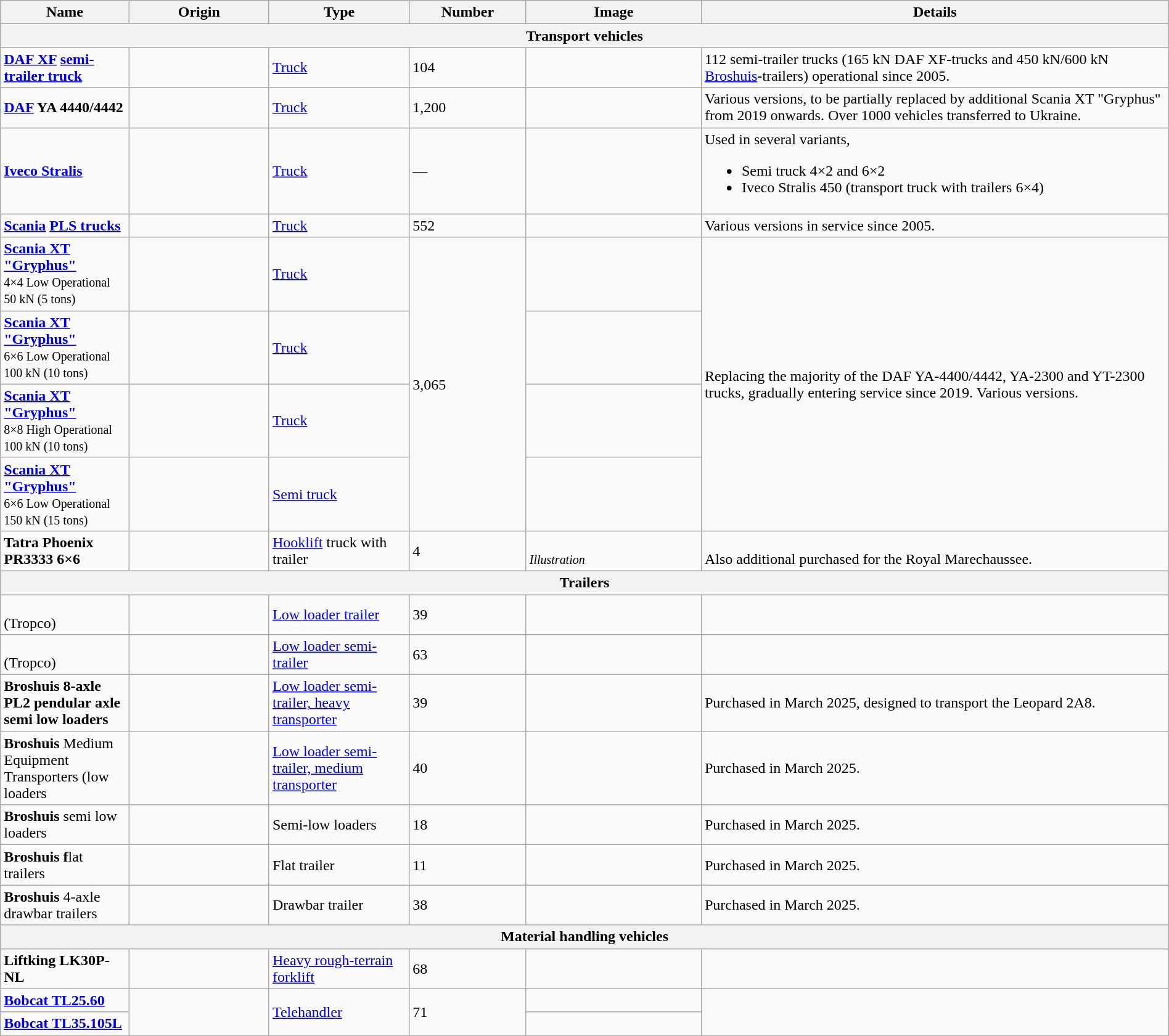<table class="wikitable" style="margin:auto; width:100%;">
<tr>
<th style="text-align: center; width:11%;">Name</th>
<th style="text-align: center; width:12%;">Origin</th>
<th style="text-align: center; width:12%;">Type</th>
<th style="text-align: center; width:10%;">Number</th>
<th style="text-align: center; width:15%;">Image</th>
<th style="text-align: center; width:40%;">Details</th>
</tr>
<tr>
<th colspan="6">Transport vehicles</th>
</tr>
<tr>
<td><strong><a href='#'>DAF XF</a> <a href='#'>semi-trailer truck</a></strong></td>
<td><small></small></td>
<td><a href='#'>Truck</a></td>
<td>104</td>
<td></td>
<td>112 semi-trailer trucks (165 kN DAF XF-trucks and 450 kN/600 kN <a href='#'>Broshuis</a>-trailers) operational since 2005.</td>
</tr>
<tr>
<td><strong><a href='#'>DAF</a> YA 4440/4442</strong></td>
<td><small></small></td>
<td><a href='#'>Truck</a></td>
<td>1,200</td>
<td></td>
<td>Various versions, to be partially replaced by additional Scania XT "Gryphus" from 2019 onwards. Over 1000 vehicles transferred to Ukraine.</td>
</tr>
<tr>
<td><strong><a href='#'>Iveco Stralis</a></strong></td>
<td><small></small></td>
<td><a href='#'>Truck</a></td>
<td>—</td>
<td><br></td>
<td>Used in several variants,<br><ul><li>Semi truck 4×2 and 6×2</li><li>Iveco Stralis 450 (transport truck with trailers 6×4)</li></ul></td>
</tr>
<tr>
<td><strong><a href='#'>Scania</a> <a href='#'>PLS trucks</a></strong></td>
<td><small></small></td>
<td><a href='#'>Truck</a></td>
<td>552</td>
<td></td>
<td>Various versions in service since 2005.</td>
</tr>
<tr>
<td><a href='#'><strong>Scania XT "Gryphus"</strong></a><br><small>4×4 Low Operational 50 kN (5 tons)</small></td>
<td><small></small></td>
<td><a href='#'>Truck</a></td>
<td rowspan="4">3,065</td>
<td></td>
<td rowspan="4">Replacing the majority of the DAF YA-4400/4442, YA-2300 and YT-2300 trucks, gradually entering service since 2019. Various versions.</td>
</tr>
<tr>
<td><a href='#'><strong>Scania XT "Gryphus"</strong></a><br><small>6×6 Low Operational 100 kN (10 tons)</small></td>
<td><small></small></td>
<td><a href='#'>Truck</a></td>
<td></td>
</tr>
<tr>
<td><a href='#'><strong>Scania XT "Gryphus"</strong></a><br><small>8×8 High Operational 100 kN (10 tons)</small></td>
<td><small></small></td>
<td><a href='#'>Truck</a></td>
<td></td>
</tr>
<tr>
<td><a href='#'><strong>Scania XT "Gryphus"</strong></a><br><small>6×6 Low Operational 150 kN (15 tons)</small></td>
<td><small></small></td>
<td><a href='#'>Semi truck</a></td>
<td></td>
</tr>
<tr>
<td><strong>Tatra Phoenix PR3333 6×6</strong></td>
<td><small></small></td>
<td><a href='#'>Hooklift</a> truck with trailer</td>
<td>4</td>
<td><br><small><em>Illustration</em></small></td>
<td><br>Also additional purchased for the Royal Marechaussee.</td>
</tr>
<tr>
<th colspan="6">Trailers</th>
</tr>
<tr>
<td><strong></strong><br>(Tropco)</td>
<td><small></small></td>
<td><a href='#'>Low loader trailer</a></td>
<td>39</td>
<td></td>
<td></td>
</tr>
<tr>
<td><strong></strong><br>(Tropco)</td>
<td><small></small></td>
<td><a href='#'>Low loader semi-trailer</a></td>
<td>63</td>
<td></td>
<td></td>
</tr>
<tr>
<td><strong>Broshuis 8-axle PL2 pendular axle semi low loaders</strong></td>
<td><small></small></td>
<td><a href='#'>Low loader semi-trailer, heavy transporter</a></td>
<td>39</td>
<td></td>
<td>Purchased in March 2025, designed to transport the Leopard 2A8.</td>
</tr>
<tr>
<td><strong>Broshuis</strong> Medium Equipment Transporters (low loaders</td>
<td><small></small></td>
<td><a href='#'>Low loader semi-trailer, medium transporter</a></td>
<td>40</td>
<td></td>
<td>Purchased in March 2025.</td>
</tr>
<tr>
<td><strong>Broshuis</strong> semi low loaders</td>
<td><small></small></td>
<td>Semi-low loaders</td>
<td>18</td>
<td></td>
<td>Purchased in March 2025.</td>
</tr>
<tr>
<td><strong>Broshuis</strong> <strong>f</strong>lat trailers</td>
<td><small></small></td>
<td>Flat trailer</td>
<td>11</td>
<td></td>
<td>Purchased in March 2025.</td>
</tr>
<tr>
<td><strong>Broshuis</strong> 4-axle drawbar trailers</td>
<td><small></small></td>
<td>Drawbar trailer</td>
<td>38</td>
<td></td>
<td>Purchased in March 2025.</td>
</tr>
<tr>
<th colspan="6">Material handling vehicles</th>
</tr>
<tr>
<td><strong>Liftking LK30P-NL</strong></td>
<td><small></small></td>
<td><a href='#'>Heavy rough-terrain forklift</a></td>
<td>68</td>
<td></td>
<td></td>
</tr>
<tr>
<td><a href='#'><strong>Bobcat TL25.60</strong></a></td>
<td rowspan="2"><small></small></td>
<td rowspan="2"><a href='#'>Telehandler</a></td>
<td rowspan="2">71</td>
<td></td>
<td rowspan="2"></td>
</tr>
<tr>
<td><a href='#'><strong>Bobcat TL35.105L</strong></a></td>
<td></td>
</tr>
</table>
